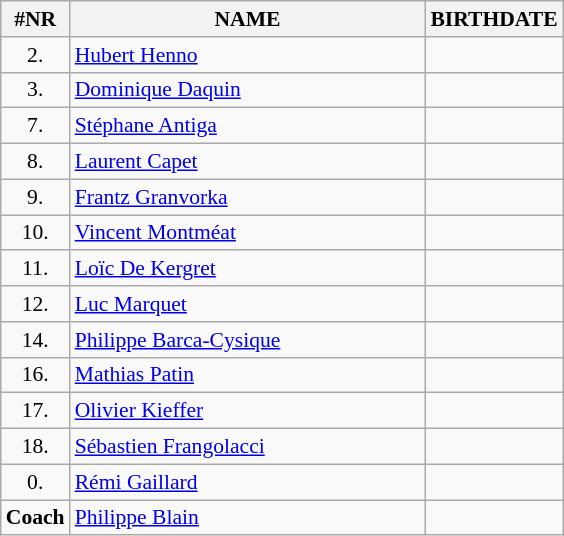<table class="wikitable" style="border-collapse: collapse; font-size: 90%;">
<tr>
<th>#NR</th>
<th align="left" style="width: 16em">NAME</th>
<th>BIRTHDATE</th>
</tr>
<tr>
<td align="center">2.</td>
<td><a href='#'>Hubert Henno</a></td>
<td align="center"></td>
</tr>
<tr>
<td align="center">3.</td>
<td><a href='#'>Dominique Daquin</a></td>
<td align="center"></td>
</tr>
<tr>
<td align="center">7.</td>
<td><a href='#'>Stéphane Antiga</a></td>
<td align="center"></td>
</tr>
<tr>
<td align="center">8.</td>
<td><a href='#'>Laurent Capet</a></td>
<td align="center"></td>
</tr>
<tr>
<td align="center">9.</td>
<td><a href='#'>Frantz Granvorka</a></td>
<td align="center"></td>
</tr>
<tr>
<td align="center">10.</td>
<td><a href='#'>Vincent Montméat</a></td>
<td align="center"></td>
</tr>
<tr>
<td align="center">11.</td>
<td><a href='#'>Loïc De Kergret</a></td>
<td align="center"></td>
</tr>
<tr>
<td align="center">12.</td>
<td><a href='#'>Luc Marquet</a></td>
<td align="center"></td>
</tr>
<tr>
<td align="center">14.</td>
<td><a href='#'>Philippe Barca-Cysique</a></td>
<td align="center"></td>
</tr>
<tr>
<td align="center">16.</td>
<td><a href='#'>Mathias Patin</a></td>
<td align="center"></td>
</tr>
<tr>
<td align="center">17.</td>
<td><a href='#'>Olivier Kieffer</a></td>
<td align="center"></td>
</tr>
<tr>
<td align="center">18.</td>
<td><a href='#'>Sébastien Frangolacci</a></td>
<td align="center"></td>
</tr>
<tr>
<td align="center">0.</td>
<td><a href='#'>Rémi Gaillard</a></td>
<td align="center"></td>
</tr>
<tr>
<td align="center"><strong>Coach</strong></td>
<td><a href='#'>Philippe Blain</a></td>
<td align="center"></td>
</tr>
</table>
